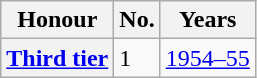<table class="wikitable plainrowheaders">
<tr>
<th scope=col>Honour</th>
<th scope=col>No.</th>
<th scope=col>Years</th>
</tr>
<tr>
<th scope=row><a href='#'>Third tier</a></th>
<td>1</td>
<td><a href='#'>1954–55</a></td>
</tr>
</table>
